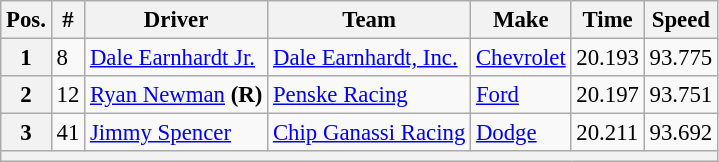<table class="wikitable" style="font-size:95%">
<tr>
<th>Pos.</th>
<th>#</th>
<th>Driver</th>
<th>Team</th>
<th>Make</th>
<th>Time</th>
<th>Speed</th>
</tr>
<tr>
<th>1</th>
<td>8</td>
<td><a href='#'>Dale Earnhardt Jr.</a></td>
<td><a href='#'>Dale Earnhardt, Inc.</a></td>
<td><a href='#'>Chevrolet</a></td>
<td>20.193</td>
<td>93.775</td>
</tr>
<tr>
<th>2</th>
<td>12</td>
<td><a href='#'>Ryan Newman</a> <strong>(R)</strong></td>
<td><a href='#'>Penske Racing</a></td>
<td><a href='#'>Ford</a></td>
<td>20.197</td>
<td>93.751</td>
</tr>
<tr>
<th>3</th>
<td>41</td>
<td><a href='#'>Jimmy Spencer</a></td>
<td><a href='#'>Chip Ganassi Racing</a></td>
<td><a href='#'>Dodge</a></td>
<td>20.211</td>
<td>93.692</td>
</tr>
<tr>
<th colspan="7"></th>
</tr>
</table>
